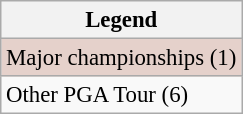<table class="wikitable" style="font-size:95%;">
<tr>
<th>Legend</th>
</tr>
<tr style="background:#e5d1cb;">
<td>Major championships (1)</td>
</tr>
<tr>
<td>Other PGA Tour (6)</td>
</tr>
</table>
